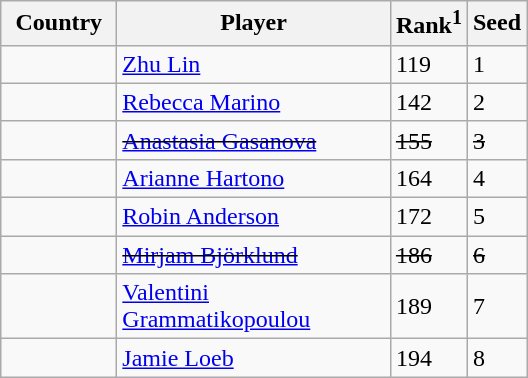<table class="sortable wikitable">
<tr>
<th width="70">Country</th>
<th width="175">Player</th>
<th>Rank<sup>1</sup></th>
<th>Seed</th>
</tr>
<tr>
<td></td>
<td><a href='#'>Zhu Lin</a></td>
<td>119</td>
<td>1</td>
</tr>
<tr>
<td></td>
<td><a href='#'>Rebecca Marino</a></td>
<td>142</td>
<td>2</td>
</tr>
<tr>
<td><s></s></td>
<td><s><a href='#'>Anastasia Gasanova</a></s></td>
<td><s>155</s></td>
<td><s>3</s></td>
</tr>
<tr>
<td></td>
<td><a href='#'>Arianne Hartono</a></td>
<td>164</td>
<td>4</td>
</tr>
<tr>
<td></td>
<td><a href='#'>Robin Anderson</a></td>
<td>172</td>
<td>5</td>
</tr>
<tr>
<td><s></s></td>
<td><s><a href='#'>Mirjam Björklund</a></s></td>
<td><s>186</s></td>
<td><s>6</s></td>
</tr>
<tr>
<td></td>
<td><a href='#'>Valentini Grammatikopoulou</a></td>
<td>189</td>
<td>7</td>
</tr>
<tr>
<td></td>
<td><a href='#'>Jamie Loeb</a></td>
<td>194</td>
<td>8</td>
</tr>
</table>
